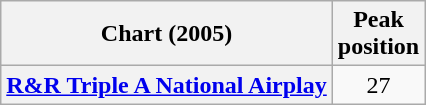<table class="wikitable sortable">
<tr>
<th scope="col">Chart (2005)</th>
<th scope="col">Peak<br>position</th>
</tr>
<tr>
<th scope="row"><a href='#'>R&R Triple A National Airplay</a></th>
<td style="text-align:center;">27</td>
</tr>
</table>
